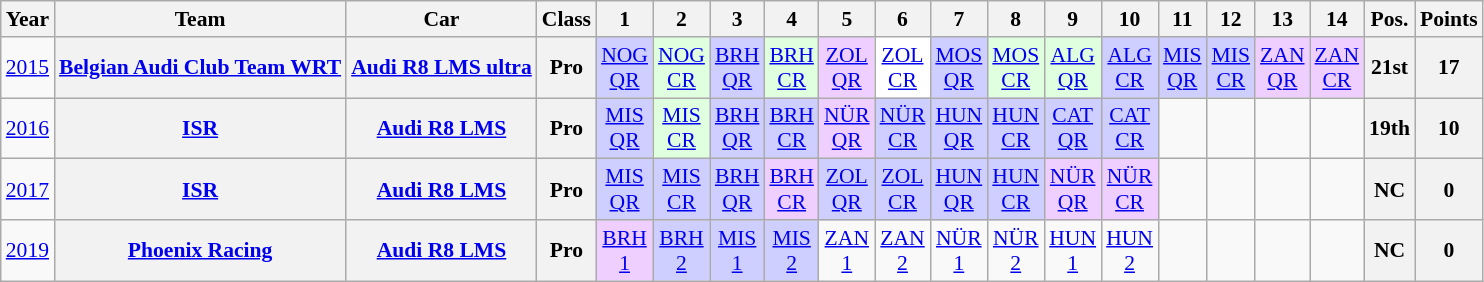<table class="wikitable" border="1" style="text-align:center; font-size:90%;">
<tr>
<th>Year</th>
<th>Team</th>
<th>Car</th>
<th>Class</th>
<th>1</th>
<th>2</th>
<th>3</th>
<th>4</th>
<th>5</th>
<th>6</th>
<th>7</th>
<th>8</th>
<th>9</th>
<th>10</th>
<th>11</th>
<th>12</th>
<th>13</th>
<th>14</th>
<th>Pos.</th>
<th>Points</th>
</tr>
<tr>
<td><a href='#'>2015</a></td>
<th><a href='#'>Belgian Audi Club Team WRT</a></th>
<th><a href='#'>Audi R8 LMS ultra</a></th>
<th>Pro</th>
<td style="background:#CFCFFF;"><a href='#'>NOG<br>QR</a><br></td>
<td style="background:#DFFFDF;"><a href='#'>NOG<br>CR</a><br></td>
<td style="background:#CFCFFF;"><a href='#'>BRH<br>QR</a><br></td>
<td style="background:#DFFFDF;"><a href='#'>BRH<br>CR</a><br></td>
<td style="background:#EFCFFF;"><a href='#'>ZOL<br>QR</a><br></td>
<td style="background:#FFFFFF;"><a href='#'>ZOL<br>CR</a><br></td>
<td style="background:#CFCFFF;"><a href='#'>MOS<br>QR</a><br></td>
<td style="background:#DFFFDF;"><a href='#'>MOS<br>CR</a><br></td>
<td style="background:#DFFFDF;"><a href='#'>ALG<br>QR</a><br></td>
<td style="background:#CFCFFF;"><a href='#'>ALG<br>CR</a><br></td>
<td style="background:#CFCFFF;"><a href='#'>MIS<br>QR</a><br></td>
<td style="background:#CFCFFF;"><a href='#'>MIS<br>CR</a><br></td>
<td style="background:#EFCFFF;"><a href='#'>ZAN<br>QR</a><br></td>
<td style="background:#EFCFFF;"><a href='#'>ZAN<br>CR</a><br></td>
<th>21st</th>
<th>17</th>
</tr>
<tr>
<td><a href='#'>2016</a></td>
<th><a href='#'>ISR</a></th>
<th><a href='#'>Audi R8 LMS</a></th>
<th>Pro</th>
<td style="background:#CFCFFF;"><a href='#'>MIS<br>QR</a><br></td>
<td style="background:#DFFFDF;"><a href='#'>MIS<br>CR</a><br></td>
<td style="background:#CFCFFF;"><a href='#'>BRH<br>QR</a><br></td>
<td style="background:#CFCFFF;"><a href='#'>BRH<br>CR</a><br></td>
<td style="background:#EFCFFF;"><a href='#'>NÜR<br>QR</a><br></td>
<td style="background:#CFCFFF;"><a href='#'>NÜR<br>CR</a><br></td>
<td style="background:#CFCFFF;"><a href='#'>HUN<br>QR</a><br></td>
<td style="background:#CFCFFF;"><a href='#'>HUN<br>CR</a><br></td>
<td style="background:#CFCFFF;"><a href='#'>CAT<br>QR</a><br></td>
<td style="background:#CFCFFF;"><a href='#'>CAT<br>CR</a><br></td>
<td></td>
<td></td>
<td></td>
<td></td>
<th>19th</th>
<th>10</th>
</tr>
<tr>
<td><a href='#'>2017</a></td>
<th><a href='#'>ISR</a></th>
<th><a href='#'>Audi R8 LMS</a></th>
<th>Pro</th>
<td style="background:#CFCFFF;"><a href='#'>MIS<br>QR</a><br></td>
<td style="background:#CFCFFF;"><a href='#'>MIS<br>CR</a><br></td>
<td style="background:#CFCFFF;"><a href='#'>BRH<br>QR</a><br></td>
<td style="background:#EFCFFF;"><a href='#'>BRH<br>CR</a><br></td>
<td style="background:#CFCFFF;"><a href='#'>ZOL<br>QR</a><br></td>
<td style="background:#CFCFFF;"><a href='#'>ZOL<br>CR</a><br></td>
<td style="background:#CFCFFF;"><a href='#'>HUN<br>QR</a><br></td>
<td style="background:#CFCFFF;"><a href='#'>HUN<br>CR</a><br></td>
<td style="background:#EFCFFF;"><a href='#'>NÜR<br>QR</a><br></td>
<td style="background:#EFCFFF;"><a href='#'>NÜR<br>CR</a><br></td>
<td></td>
<td></td>
<td></td>
<td></td>
<th>NC</th>
<th>0</th>
</tr>
<tr>
<td><a href='#'>2019</a></td>
<th><a href='#'>Phoenix Racing</a></th>
<th><a href='#'>Audi R8 LMS</a></th>
<th>Pro</th>
<td style="background:#EFCFFF;"><a href='#'>BRH<br>1</a><br></td>
<td style="background:#CFCFFF;"><a href='#'>BRH<br>2</a><br></td>
<td style="background:#CFCFFF;"><a href='#'>MIS<br>1</a><br></td>
<td style="background:#CFCFFF;"><a href='#'>MIS<br>2</a><br></td>
<td><a href='#'>ZAN<br>1</a></td>
<td><a href='#'>ZAN<br>2</a></td>
<td><a href='#'>NÜR<br>1</a></td>
<td><a href='#'>NÜR<br>2</a></td>
<td><a href='#'>HUN<br>1</a></td>
<td><a href='#'>HUN<br>2</a></td>
<td></td>
<td></td>
<td></td>
<td></td>
<th>NC</th>
<th>0</th>
</tr>
</table>
